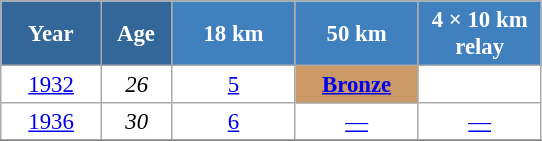<table class="wikitable" style="font-size:95%; text-align:center; border:grey solid 1px; border-collapse:collapse; background:#ffffff;">
<tr>
<th style="background-color:#369; color:white; width:60px;"> Year </th>
<th style="background-color:#369; color:white; width:40px;"> Age </th>
<th style="background-color:#4180be; color:white; width:75px;"> 18 km </th>
<th style="background-color:#4180be; color:white; width:75px;"> 50 km </th>
<th style="background-color:#4180be; color:white; width:75px;"> 4 × 10 km <br> relay </th>
</tr>
<tr>
<td><a href='#'>1932</a></td>
<td><em>26</em></td>
<td><a href='#'>5</a></td>
<td bgcolor="cc9966"><a href='#'><strong>Bronze</strong></a></td>
<td></td>
</tr>
<tr>
<td><a href='#'>1936</a></td>
<td><em>30</em></td>
<td><a href='#'>6</a></td>
<td><a href='#'>—</a></td>
<td><a href='#'>—</a></td>
</tr>
<tr>
</tr>
</table>
